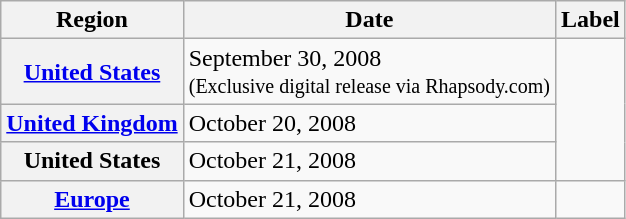<table class="wikitable plainrowheaders">
<tr>
<th scope="col">Region</th>
<th scope="col">Date</th>
<th scope="col">Label</th>
</tr>
<tr>
<th scope="row"><a href='#'>United States</a></th>
<td>September 30, 2008<br><small>(Exclusive digital release via Rhapsody.com)</small></td>
<td rowspan="3"></td>
</tr>
<tr>
<th scope="row"><a href='#'>United Kingdom</a></th>
<td>October 20, 2008</td>
</tr>
<tr>
<th scope="row">United States</th>
<td>October 21, 2008</td>
</tr>
<tr>
<th scope="row"><a href='#'>Europe</a></th>
<td>October 21, 2008</td>
<td></td>
</tr>
</table>
